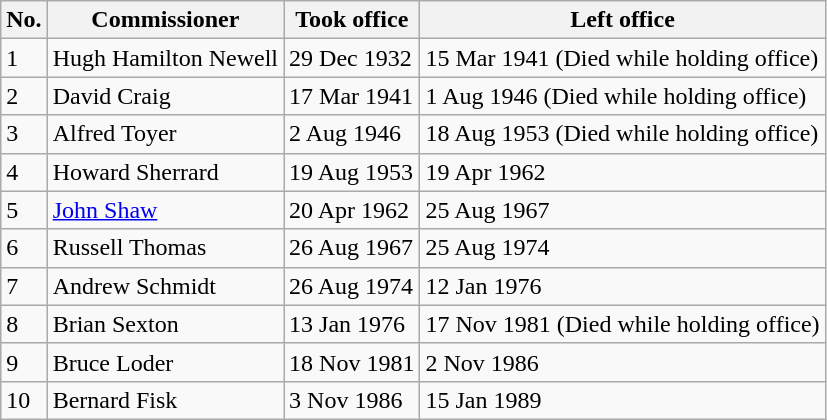<table class="wikitable">
<tr>
<th>No.</th>
<th>Commissioner</th>
<th>Took office</th>
<th>Left office</th>
</tr>
<tr>
<td>1</td>
<td>Hugh Hamilton Newell</td>
<td>29 Dec 1932</td>
<td>15 Mar 1941 (Died while holding office)</td>
</tr>
<tr>
<td>2</td>
<td>David  Craig</td>
<td>17 Mar 1941</td>
<td>1 Aug 1946 (Died while holding office)</td>
</tr>
<tr>
<td>3</td>
<td>Alfred Toyer</td>
<td>2 Aug 1946</td>
<td>18 Aug 1953 (Died while holding office)</td>
</tr>
<tr>
<td>4</td>
<td>Howard Sherrard</td>
<td>19 Aug 1953</td>
<td>19 Apr 1962</td>
</tr>
<tr>
<td>5</td>
<td><a href='#'>John Shaw</a></td>
<td>20 Apr 1962</td>
<td>25 Aug 1967</td>
</tr>
<tr>
<td>6</td>
<td>Russell Thomas</td>
<td>26 Aug 1967</td>
<td>25 Aug 1974</td>
</tr>
<tr>
<td>7</td>
<td>Andrew Schmidt</td>
<td>26 Aug 1974</td>
<td>12 Jan 1976</td>
</tr>
<tr>
<td>8</td>
<td>Brian Sexton</td>
<td>13 Jan 1976</td>
<td>17 Nov 1981 (Died while holding office)</td>
</tr>
<tr>
<td>9</td>
<td>Bruce Loder</td>
<td>18 Nov 1981</td>
<td>2 Nov 1986</td>
</tr>
<tr>
<td>10</td>
<td>Bernard Fisk</td>
<td>3 Nov 1986</td>
<td>15 Jan 1989</td>
</tr>
</table>
